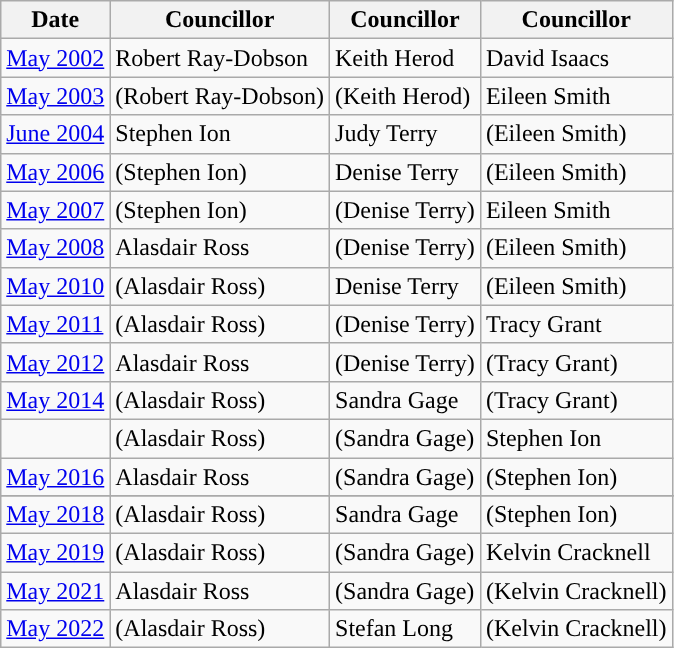<table class="wikitable">
<tr>
<th>Date</th>
<th>Councillor</th>
<th>Councillor</th>
<th>Councillor</th>
</tr>
<tr>
<td><a href='#'>May 2002</a></td>
<td ! style="background-color:">Robert Ray-Dobson</td>
<td ! style="background-color:">Keith Herod</td>
<td ! style="background-color:">David Isaacs</td>
</tr>
<tr>
<td><a href='#'>May 2003</a></td>
<td ! style="background-color:">(Robert Ray-Dobson)</td>
<td ! style="background-color:">(Keith Herod)</td>
<td ! style="background-color:">Eileen Smith</td>
</tr>
<tr>
<td><a href='#'>June 2004</a></td>
<td ! style="background-color:">Stephen Ion</td>
<td ! style="background-color:">Judy Terry</td>
<td ! style="background-color:">(Eileen Smith)</td>
</tr>
<tr>
<td><a href='#'>May 2006</a></td>
<td ! style="background-color:">(Stephen Ion)</td>
<td ! style="background-color:">Denise Terry</td>
<td ! style="background-color:">(Eileen Smith)</td>
</tr>
<tr>
<td><a href='#'>May 2007</a></td>
<td ! style="background-color:">(Stephen Ion)</td>
<td ! style="background-color:">(Denise Terry)</td>
<td ! style="background-color:">Eileen Smith</td>
</tr>
<tr>
<td><a href='#'>May 2008</a></td>
<td ! style="background-color:">Alasdair Ross</td>
<td ! style="background-color:">(Denise Terry)</td>
<td ! style="background-color:">(Eileen Smith)</td>
</tr>
<tr>
<td><a href='#'>May 2010</a></td>
<td ! style="background-color:">(Alasdair Ross)</td>
<td ! style="background-color:">Denise Terry</td>
<td ! style="background-color:">(Eileen Smith)</td>
</tr>
<tr>
<td><a href='#'>May 2011</a></td>
<td ! style="background-color:">(Alasdair Ross)</td>
<td ! style="background-color:">(Denise Terry)</td>
<td ! style="background-color:">Tracy Grant</td>
</tr>
<tr>
<td><a href='#'>May 2012</a></td>
<td ! style="background-color:">Alasdair Ross</td>
<td ! style="background-color:">(Denise Terry)</td>
<td ! style="background-color:">(Tracy Grant)</td>
</tr>
<tr>
<td><a href='#'>May 2014</a></td>
<td ! style="background-color:">(Alasdair Ross)</td>
<td ! style="background-color:">Sandra Gage</td>
<td ! style="background-color:">(Tracy Grant)</td>
</tr>
<tr>
<td></td>
<td ! style="background-color:">(Alasdair Ross)</td>
<td ! style="background-color:">(Sandra Gage)</td>
<td ! style="background-color:">Stephen Ion</td>
</tr>
<tr>
<td><a href='#'>May 2016</a></td>
<td ! style="background-color:">Alasdair Ross</td>
<td ! style="background-color:">(Sandra Gage)</td>
<td ! style="background-color:">(Stephen Ion)</td>
</tr>
<tr>
</tr>
<tr>
<td><a href='#'>May 2018</a></td>
<td ! style="background-color:">(Alasdair Ross)</td>
<td ! style="background-color:">Sandra Gage</td>
<td ! style="background-color:">(Stephen Ion)</td>
</tr>
<tr>
<td><a href='#'>May 2019</a></td>
<td ! style="background-color:">(Alasdair Ross)</td>
<td ! style="background-color:">(Sandra Gage)</td>
<td ! style="background-color:">Kelvin Cracknell</td>
</tr>
<tr>
<td><a href='#'>May 2021</a></td>
<td ! style="background-color:">Alasdair Ross</td>
<td ! style="background-color:">(Sandra Gage)</td>
<td ! style="background-color:">(Kelvin Cracknell)</td>
</tr>
<tr>
<td><a href='#'>May 2022</a></td>
<td ! style="background-color:">(Alasdair Ross)</td>
<td ! style="background-color:">Stefan Long</td>
<td ! style="background-color:">(Kelvin Cracknell)</td>
</tr>
</table>
